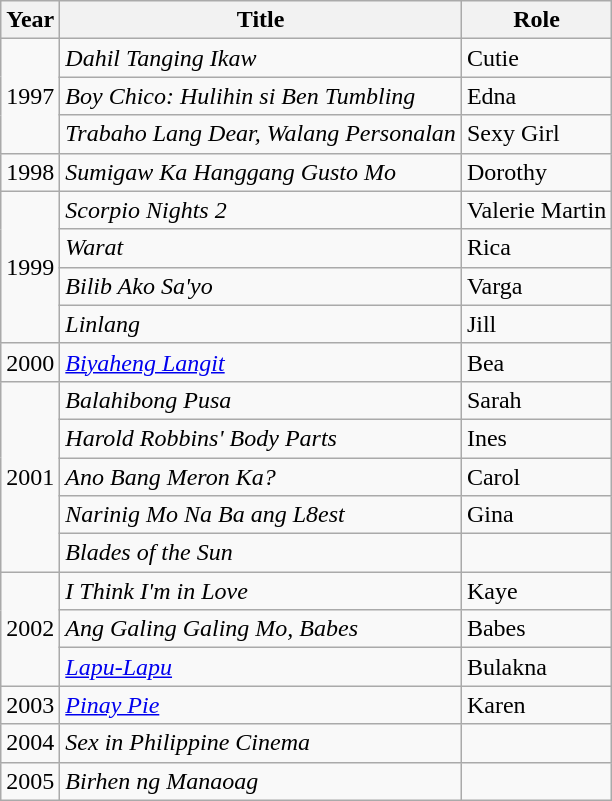<table class="wikitable sortable">
<tr>
<th>Year</th>
<th>Title</th>
<th>Role</th>
</tr>
<tr>
<td rowspan=3>1997</td>
<td><em>Dahil Tanging Ikaw</em></td>
<td>Cutie</td>
</tr>
<tr>
<td><em>Boy Chico: Hulihin si Ben Tumbling</em></td>
<td>Edna</td>
</tr>
<tr>
<td><em>Trabaho Lang Dear, Walang Personalan</em></td>
<td>Sexy Girl</td>
</tr>
<tr>
<td>1998</td>
<td><em>Sumigaw Ka Hanggang Gusto Mo</em></td>
<td>Dorothy</td>
</tr>
<tr>
<td rowspan=4>1999</td>
<td><em>Scorpio Nights 2</em></td>
<td>Valerie Martin</td>
</tr>
<tr>
<td><em>Warat</em></td>
<td>Rica</td>
</tr>
<tr>
<td><em>Bilib Ako Sa'yo</em></td>
<td>Varga</td>
</tr>
<tr>
<td><em>Linlang</em></td>
<td>Jill</td>
</tr>
<tr>
<td>2000</td>
<td><em><a href='#'>Biyaheng Langit</a></em></td>
<td>Bea</td>
</tr>
<tr>
<td rowspan=5>2001</td>
<td><em>Balahibong Pusa</em></td>
<td>Sarah</td>
</tr>
<tr>
<td><em>Harold Robbins' Body Parts</em></td>
<td>Ines</td>
</tr>
<tr>
<td><em>Ano Bang Meron Ka?</em></td>
<td>Carol</td>
</tr>
<tr>
<td><em>Narinig Mo Na Ba ang L8est</em></td>
<td>Gina</td>
</tr>
<tr>
<td><em>Blades of the Sun</em></td>
<td></td>
</tr>
<tr>
<td rowspan=3>2002</td>
<td><em>I Think I'm in Love</em></td>
<td>Kaye</td>
</tr>
<tr>
<td><em>Ang Galing Galing Mo, Babes</em></td>
<td>Babes</td>
</tr>
<tr>
<td><em><a href='#'>Lapu-Lapu</a></em></td>
<td>Bulakna</td>
</tr>
<tr>
<td>2003</td>
<td><em><a href='#'>Pinay Pie</a></em></td>
<td>Karen</td>
</tr>
<tr>
<td>2004</td>
<td><em>Sex in Philippine Cinema</em></td>
<td></td>
</tr>
<tr>
<td>2005</td>
<td><em>Birhen ng Manaoag</em></td>
<td></td>
</tr>
</table>
